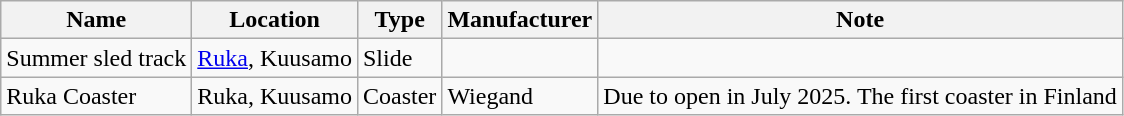<table class="wikitable">
<tr>
<th>Name</th>
<th>Location</th>
<th>Type</th>
<th>Manufacturer</th>
<th>Note</th>
</tr>
<tr>
<td>Summer sled track</td>
<td><a href='#'>Ruka</a>, Kuusamo</td>
<td>Slide</td>
<td></td>
<td></td>
</tr>
<tr>
<td>Ruka Coaster</td>
<td>Ruka, Kuusamo</td>
<td>Coaster</td>
<td>Wiegand</td>
<td>Due to open in July 2025. The first coaster in Finland</td>
</tr>
</table>
